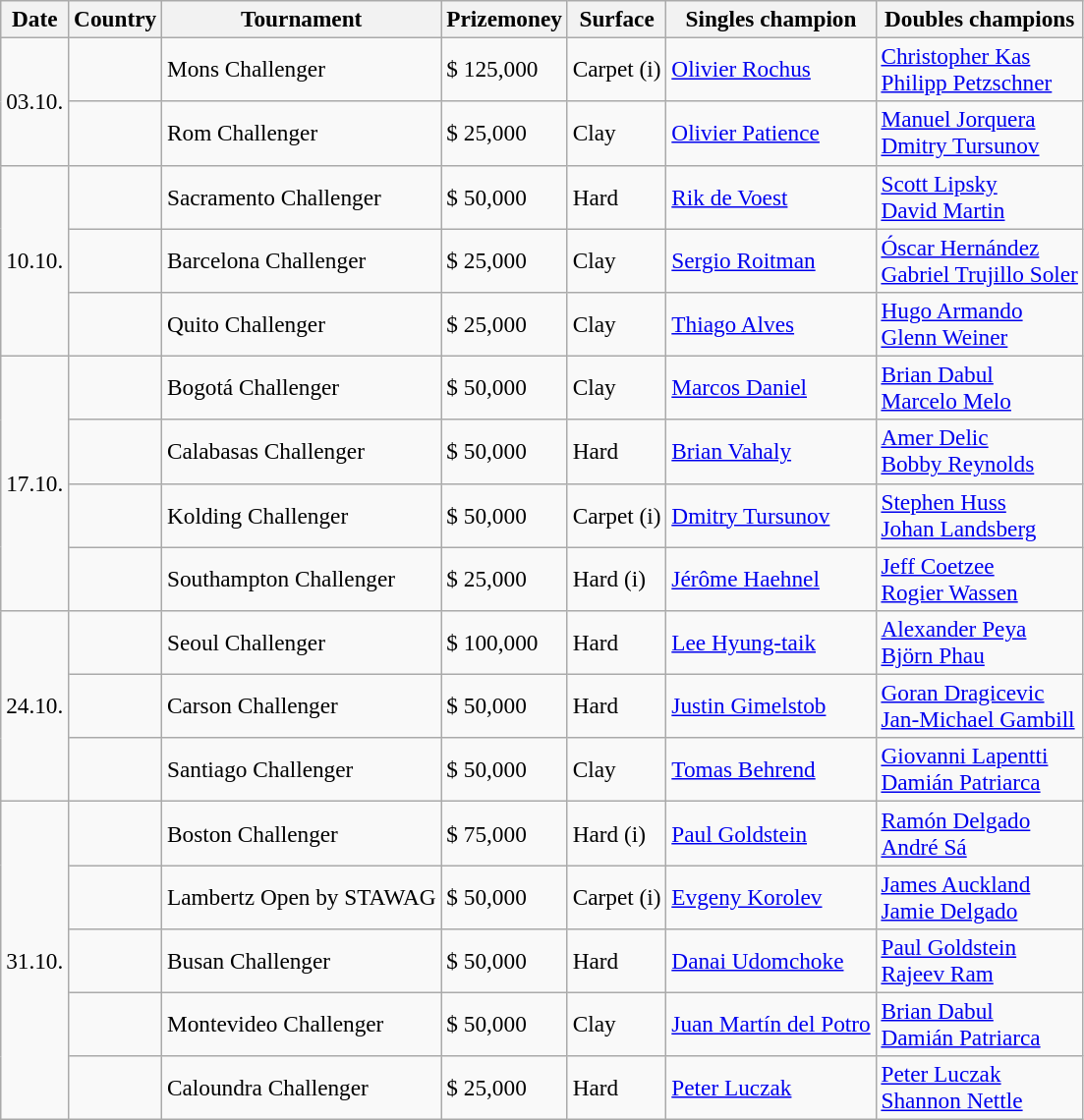<table class="sortable wikitable" style=font-size:97%>
<tr>
<th>Date</th>
<th>Country</th>
<th>Tournament</th>
<th>Prizemoney</th>
<th>Surface</th>
<th>Singles champion</th>
<th>Doubles champions</th>
</tr>
<tr>
<td rowspan="2">03.10.</td>
<td></td>
<td>Mons Challenger</td>
<td>$ 125,000</td>
<td>Carpet (i)</td>
<td> <a href='#'>Olivier Rochus</a></td>
<td> <a href='#'>Christopher Kas</a> <br>  <a href='#'>Philipp Petzschner</a></td>
</tr>
<tr>
<td></td>
<td>Rom Challenger</td>
<td>$ 25,000</td>
<td>Clay</td>
<td> <a href='#'>Olivier Patience</a></td>
<td> <a href='#'>Manuel Jorquera</a> <br>  <a href='#'>Dmitry Tursunov</a></td>
</tr>
<tr>
<td rowspan="3">10.10.</td>
<td></td>
<td>Sacramento Challenger</td>
<td>$ 50,000</td>
<td>Hard</td>
<td> <a href='#'>Rik de Voest</a></td>
<td> <a href='#'>Scott Lipsky</a><br> <a href='#'>David Martin</a></td>
</tr>
<tr>
<td></td>
<td>Barcelona Challenger</td>
<td>$ 25,000</td>
<td>Clay</td>
<td> <a href='#'>Sergio Roitman</a></td>
<td> <a href='#'>Óscar Hernández</a><br> <a href='#'>Gabriel Trujillo Soler</a></td>
</tr>
<tr>
<td></td>
<td>Quito Challenger</td>
<td>$ 25,000</td>
<td>Clay</td>
<td> <a href='#'>Thiago Alves</a></td>
<td> <a href='#'>Hugo Armando</a> <br>  <a href='#'>Glenn Weiner</a></td>
</tr>
<tr>
<td rowspan="4">17.10.</td>
<td></td>
<td>Bogotá Challenger</td>
<td>$ 50,000</td>
<td>Clay</td>
<td> <a href='#'>Marcos Daniel</a></td>
<td> <a href='#'>Brian Dabul</a> <br>  <a href='#'>Marcelo Melo</a></td>
</tr>
<tr>
<td></td>
<td>Calabasas Challenger</td>
<td>$ 50,000</td>
<td>Hard</td>
<td> <a href='#'>Brian Vahaly</a></td>
<td> <a href='#'>Amer Delic</a><br> <a href='#'>Bobby Reynolds</a></td>
</tr>
<tr>
<td></td>
<td>Kolding Challenger</td>
<td>$ 50,000</td>
<td>Carpet (i)</td>
<td> <a href='#'>Dmitry Tursunov</a></td>
<td> <a href='#'>Stephen Huss</a><br> <a href='#'>Johan Landsberg</a></td>
</tr>
<tr>
<td></td>
<td>Southampton Challenger</td>
<td>$ 25,000</td>
<td>Hard (i)</td>
<td> <a href='#'>Jérôme Haehnel</a></td>
<td> <a href='#'>Jeff Coetzee</a><br> <a href='#'>Rogier Wassen</a></td>
</tr>
<tr>
<td rowspan="3">24.10.</td>
<td></td>
<td>Seoul Challenger</td>
<td>$ 100,000</td>
<td>Hard</td>
<td> <a href='#'>Lee Hyung-taik</a></td>
<td> <a href='#'>Alexander Peya</a> <br> <a href='#'>Björn Phau</a></td>
</tr>
<tr>
<td></td>
<td>Carson Challenger</td>
<td>$ 50,000</td>
<td>Hard</td>
<td> <a href='#'>Justin Gimelstob</a></td>
<td> <a href='#'>Goran Dragicevic</a><br> <a href='#'>Jan-Michael Gambill</a></td>
</tr>
<tr>
<td></td>
<td>Santiago Challenger</td>
<td>$ 50,000</td>
<td>Clay</td>
<td> <a href='#'>Tomas Behrend</a></td>
<td> <a href='#'>Giovanni Lapentti</a><br> <a href='#'>Damián Patriarca</a></td>
</tr>
<tr>
<td rowspan="5">31.10.</td>
<td></td>
<td>Boston Challenger</td>
<td>$ 75,000</td>
<td>Hard (i)</td>
<td> <a href='#'>Paul Goldstein</a></td>
<td> <a href='#'>Ramón Delgado</a><br> <a href='#'>André Sá</a></td>
</tr>
<tr>
<td></td>
<td>Lambertz Open by STAWAG</td>
<td>$ 50,000</td>
<td>Carpet (i)</td>
<td> <a href='#'>Evgeny Korolev</a></td>
<td> <a href='#'>James Auckland</a><br> <a href='#'>Jamie Delgado</a></td>
</tr>
<tr>
<td></td>
<td>Busan Challenger</td>
<td>$ 50,000</td>
<td>Hard</td>
<td> <a href='#'>Danai Udomchoke</a></td>
<td> <a href='#'>Paul Goldstein</a><br> <a href='#'>Rajeev Ram</a></td>
</tr>
<tr>
<td></td>
<td>Montevideo Challenger</td>
<td>$ 50,000</td>
<td>Clay</td>
<td> <a href='#'>Juan Martín del Potro</a></td>
<td> <a href='#'>Brian Dabul</a> <br>  <a href='#'>Damián Patriarca</a></td>
</tr>
<tr>
<td></td>
<td>Caloundra Challenger</td>
<td>$ 25,000</td>
<td>Hard</td>
<td> <a href='#'>Peter Luczak</a></td>
<td> <a href='#'>Peter Luczak</a> <br>  <a href='#'>Shannon Nettle</a></td>
</tr>
</table>
